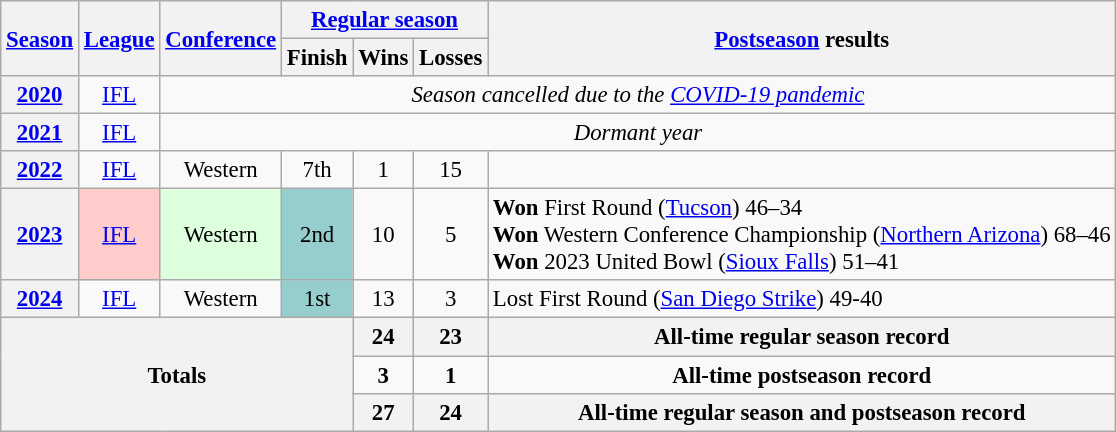<table class="wikitable" style="text-align:center; font-size: 95%;">
<tr>
<th rowspan="2"><a href='#'>Season</a></th>
<th rowspan="2"><a href='#'>League</a></th>
<th rowspan="2"><a href='#'>Conference</a></th>
<th colspan="3"><a href='#'>Regular season</a></th>
<th rowspan="2"><a href='#'>Postseason</a> results</th>
</tr>
<tr>
<th>Finish</th>
<th>Wins</th>
<th>Losses</th>
</tr>
<tr>
<th><a href='#'>2020</a></th>
<td><a href='#'>IFL</a></td>
<td colspan="5"><em>Season cancelled due to the <a href='#'>COVID-19 pandemic</a></em></td>
</tr>
<tr>
<th><a href='#'>2021</a></th>
<td><a href='#'>IFL</a></td>
<td colspan="5"><em>Dormant year</em></td>
</tr>
<tr>
<th><a href='#'>2022</a></th>
<td><a href='#'>IFL</a></td>
<td>Western</td>
<td>7th</td>
<td>1</td>
<td>15</td>
<td></td>
</tr>
<tr>
<th><a href='#'>2023</a></th>
<td style="background:#fcc;"><a href='#'>IFL</a></td>
<td style="background:#dfd;">Western</td>
<td style="background:#96cdcd;">2nd</td>
<td>10</td>
<td>5</td>
<td align=left><strong>Won</strong> First Round (<a href='#'>Tucson</a>) 46–34 <br><strong>Won</strong> Western Conference Championship (<a href='#'>Northern Arizona</a>) 68–46 <br><strong>Won</strong> 2023 United Bowl (<a href='#'>Sioux Falls</a>) 51–41</td>
</tr>
<tr>
<th><a href='#'>2024</a></th>
<td><a href='#'>IFL</a></td>
<td>Western</td>
<td style="background:#96cdcd;">1st</td>
<td>13</td>
<td>3</td>
<td align=left>Lost First Round (<a href='#'>San Diego Strike</a>) 49-40</td>
</tr>
<tr>
<th rowspan="4" colspan="4">Totals</th>
<th>24</th>
<th>23</th>
<th>All-time regular season record</th>
</tr>
<tr>
<td><strong>3</strong></td>
<td><strong>1</strong></td>
<td><strong>All-time postseason record</strong></td>
</tr>
<tr>
<th>27</th>
<th>24</th>
<th>All-time regular season and postseason record</th>
</tr>
</table>
